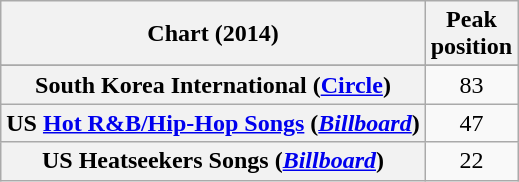<table class="wikitable sortable plainrowheaders" style="text-align:center">
<tr>
<th scope="col">Chart (2014)</th>
<th scope="col">Peak<br>position</th>
</tr>
<tr>
</tr>
<tr>
<th scope="row">South Korea International (<a href='#'>Circle</a>)</th>
<td>83</td>
</tr>
<tr>
<th scope="row">US <a href='#'>Hot R&B/Hip-Hop Songs</a> (<em><a href='#'>Billboard</a></em>)</th>
<td>47</td>
</tr>
<tr>
<th scope="row">US Heatseekers Songs (<em><a href='#'>Billboard</a></em>)</th>
<td>22</td>
</tr>
</table>
